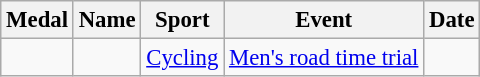<table class="wikitable sortable" style="font-size:95%">
<tr>
<th>Medal</th>
<th>Name</th>
<th>Sport</th>
<th>Event</th>
<th>Date</th>
</tr>
<tr>
<td></td>
<td></td>
<td><a href='#'>Cycling</a></td>
<td><a href='#'>Men's road time trial</a></td>
<td></td>
</tr>
</table>
